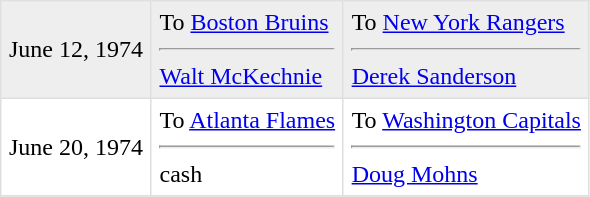<table border=1 style="border-collapse:collapse" bordercolor="#DFDFDF"  cellpadding="5">
<tr bgcolor="#eeeeee">
<td>June 12, 1974</td>
<td valign="top">To <a href='#'>Boston Bruins</a><hr><a href='#'>Walt McKechnie</a></td>
<td valign="top">To <a href='#'>New York Rangers</a><hr><a href='#'>Derek Sanderson</a></td>
</tr>
<tr>
<td>June 20, 1974</td>
<td valign="top">To <a href='#'>Atlanta Flames</a><hr>cash</td>
<td valign="top">To <a href='#'>Washington Capitals</a><hr><a href='#'>Doug Mohns</a></td>
</tr>
<tr>
</tr>
</table>
